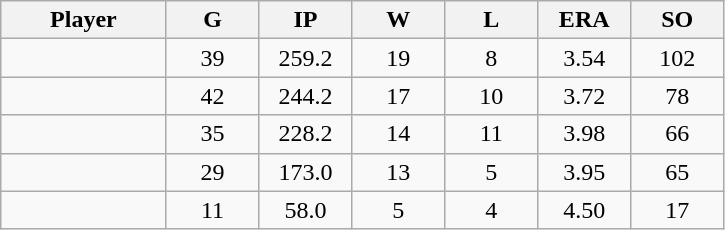<table class="wikitable sortable">
<tr>
<th bgcolor="#DDDDFF" width="16%">Player</th>
<th bgcolor="#DDDDFF" width="9%">G</th>
<th bgcolor="#DDDDFF" width="9%">IP</th>
<th bgcolor="#DDDDFF" width="9%">W</th>
<th bgcolor="#DDDDFF" width="9%">L</th>
<th bgcolor="#DDDDFF" width="9%">ERA</th>
<th bgcolor="#DDDDFF" width="9%">SO</th>
</tr>
<tr align="center">
<td></td>
<td>39</td>
<td>259.2</td>
<td>19</td>
<td>8</td>
<td>3.54</td>
<td>102</td>
</tr>
<tr align="center">
<td></td>
<td>42</td>
<td>244.2</td>
<td>17</td>
<td>10</td>
<td>3.72</td>
<td>78</td>
</tr>
<tr align="center">
<td></td>
<td>35</td>
<td>228.2</td>
<td>14</td>
<td>11</td>
<td>3.98</td>
<td>66</td>
</tr>
<tr align="center">
<td></td>
<td>29</td>
<td>173.0</td>
<td>13</td>
<td>5</td>
<td>3.95</td>
<td>65</td>
</tr>
<tr align="center">
<td></td>
<td>11</td>
<td>58.0</td>
<td>5</td>
<td>4</td>
<td>4.50</td>
<td>17</td>
</tr>
</table>
